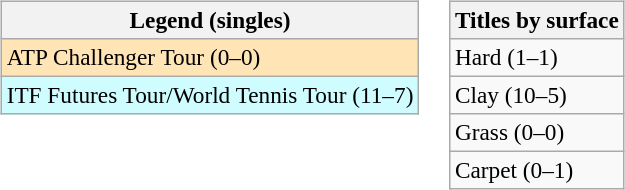<table>
<tr valign=top>
<td><br><table class=wikitable style=font-size:97%>
<tr>
<th>Legend (singles)</th>
</tr>
<tr style="background:moccasin;">
<td>ATP Challenger Tour (0–0)</td>
</tr>
<tr style="background:#cffcff;">
<td>ITF Futures Tour/World Tennis Tour (11–7)</td>
</tr>
</table>
</td>
<td><br><table class=wikitable style=font-size:97%>
<tr>
<th>Titles by surface</th>
</tr>
<tr>
<td>Hard (1–1)</td>
</tr>
<tr>
<td>Clay (10–5)</td>
</tr>
<tr>
<td>Grass (0–0)</td>
</tr>
<tr>
<td>Carpet (0–1)</td>
</tr>
</table>
</td>
</tr>
</table>
